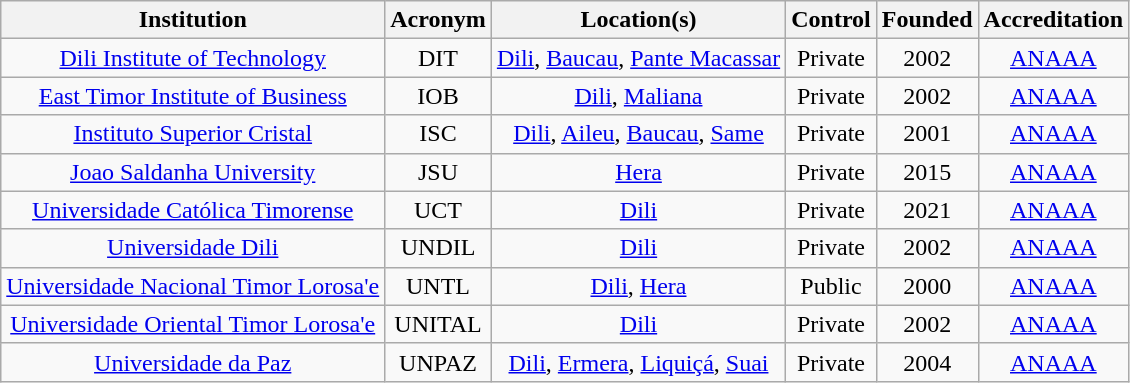<table class="wikitable sortable" style="text-align:center">
<tr>
<th>Institution</th>
<th>Acronym</th>
<th>Location(s)</th>
<th>Control</th>
<th>Founded</th>
<th>Accreditation</th>
</tr>
<tr>
<td><a href='#'>Dili Institute of Technology</a></td>
<td>DIT</td>
<td><a href='#'>Dili</a>, <a href='#'>Baucau</a>, <a href='#'>Pante Macassar</a></td>
<td>Private</td>
<td>2002</td>
<td><a href='#'>ANAAA</a></td>
</tr>
<tr>
<td><a href='#'>East Timor Institute of Business</a></td>
<td>IOB</td>
<td><a href='#'>Dili</a>, <a href='#'>Maliana</a></td>
<td>Private</td>
<td>2002</td>
<td><a href='#'>ANAAA</a></td>
</tr>
<tr>
<td><a href='#'>Instituto Superior Cristal</a></td>
<td>ISC</td>
<td><a href='#'>Dili</a>, <a href='#'>Aileu</a>, <a href='#'>Baucau</a>, <a href='#'>Same</a></td>
<td>Private</td>
<td>2001</td>
<td><a href='#'>ANAAA</a></td>
</tr>
<tr>
<td><a href='#'>Joao Saldanha University</a></td>
<td>JSU</td>
<td><a href='#'>Hera</a></td>
<td>Private</td>
<td>2015</td>
<td><a href='#'>ANAAA</a></td>
</tr>
<tr>
<td><a href='#'>Universidade Católica Timorense</a></td>
<td>UCT</td>
<td><a href='#'>Dili</a></td>
<td>Private</td>
<td>2021</td>
<td><a href='#'>ANAAA</a></td>
</tr>
<tr>
<td><a href='#'>Universidade Dili</a></td>
<td>UNDIL</td>
<td><a href='#'>Dili</a></td>
<td>Private</td>
<td>2002</td>
<td><a href='#'>ANAAA</a></td>
</tr>
<tr>
<td><a href='#'>Universidade Nacional Timor Lorosa'e</a></td>
<td>UNTL</td>
<td><a href='#'>Dili</a>, <a href='#'>Hera</a></td>
<td>Public</td>
<td>2000</td>
<td><a href='#'>ANAAA</a></td>
</tr>
<tr>
<td><a href='#'>Universidade Oriental Timor Lorosa'e</a></td>
<td>UNITAL</td>
<td><a href='#'>Dili</a></td>
<td>Private</td>
<td>2002</td>
<td><a href='#'>ANAAA</a></td>
</tr>
<tr>
<td><a href='#'>Universidade da Paz</a></td>
<td>UNPAZ</td>
<td><a href='#'>Dili</a>, <a href='#'>Ermera</a>, <a href='#'>Liquiçá</a>, <a href='#'>Suai</a></td>
<td>Private</td>
<td>2004</td>
<td><a href='#'>ANAAA</a></td>
</tr>
</table>
